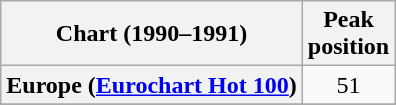<table class="wikitable sortable plainrowheaders" style="text-align:center">
<tr>
<th>Chart (1990–1991)</th>
<th>Peak<br>position</th>
</tr>
<tr>
<th scope="row">Europe (<a href='#'>Eurochart Hot 100</a>)</th>
<td>51</td>
</tr>
<tr>
</tr>
<tr>
</tr>
<tr>
</tr>
</table>
